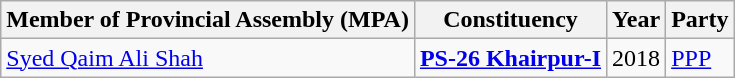<table class="wikitable">
<tr>
<th>Member of Provincial Assembly (MPA)</th>
<th>Constituency</th>
<th>Year</th>
<th>Party</th>
</tr>
<tr>
<td><a href='#'>Syed Qaim Ali Shah</a></td>
<td><strong><a href='#'>PS-26 Khairpur-I</a></strong></td>
<td>2018</td>
<td><a href='#'>PPP</a></td>
</tr>
</table>
